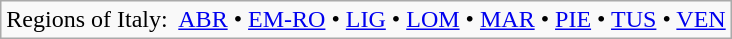<table class="wikitable"  style="margin:auto;">
<tr>
<td>Regions of Italy:  <a href='#'>ABR</a> • <a href='#'>EM-RO</a> • <a href='#'>LIG</a> • <a href='#'>LOM</a> • <a href='#'>MAR</a> • <a href='#'>PIE</a> • <a href='#'>TUS</a> • <a href='#'>VEN</a></td>
</tr>
</table>
